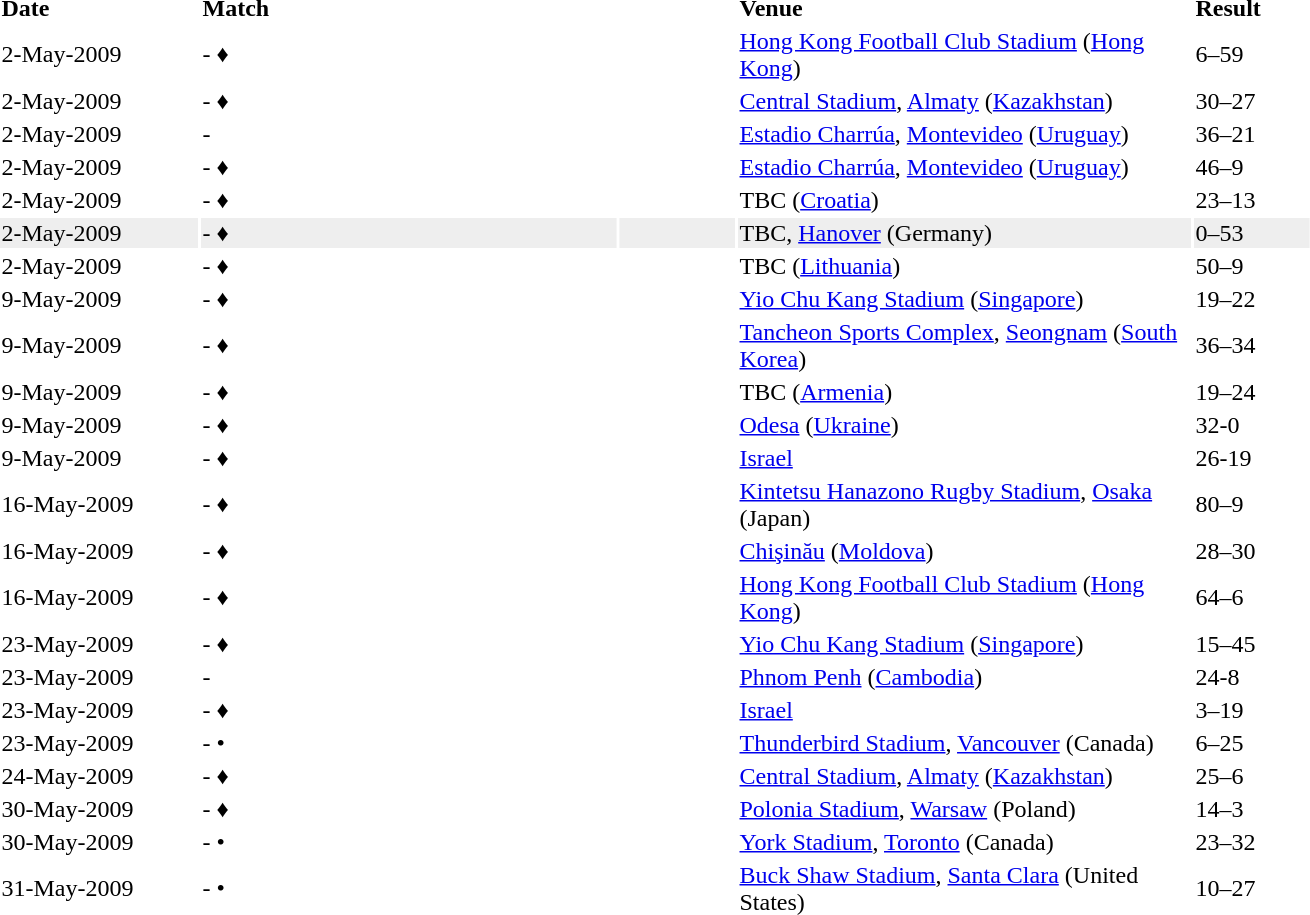<table>
<tr ---->
<td width="130"><strong>Date</strong></td>
<td width="275"><strong>Match</strong></td>
<td width="75"></td>
<td width="300"><strong>Venue</strong></td>
<td width="75"><strong>Result</strong></td>
</tr>
<tr ---->
<td>2-May-2009</td>
<td> - <strong></strong> ♦</td>
<td><br></td>
<td><a href='#'>Hong Kong Football Club Stadium</a> (<a href='#'>Hong Kong</a>)</td>
<td>6–59</td>
</tr>
<tr ----bgcolor="#eeeeee">
<td>2-May-2009</td>
<td><strong></strong> -  ♦</td>
<td><br></td>
<td><a href='#'>Central Stadium</a>, <a href='#'>Almaty</a> (<a href='#'>Kazakhstan</a>)</td>
<td>30–27</td>
</tr>
<tr ---->
<td>2-May-2009</td>
<td><strong></strong> - </td>
<td><br></td>
<td><a href='#'>Estadio Charrúa</a>, <a href='#'>Montevideo</a> (<a href='#'>Uruguay</a>)</td>
<td>36–21</td>
</tr>
<tr ----bgcolor="#eeeeee">
<td>2-May-2009</td>
<td><strong></strong> -  ♦</td>
<td><br></td>
<td><a href='#'>Estadio Charrúa</a>, <a href='#'>Montevideo</a> (<a href='#'>Uruguay</a>)</td>
<td>46–9</td>
</tr>
<tr ---->
<td>2-May-2009</td>
<td> -  ♦</td>
<td><br></td>
<td>TBC (<a href='#'>Croatia</a>)</td>
<td>23–13</td>
</tr>
<tr ---- bgcolor="#eeeeee">
<td>2-May-2009</td>
<td> - <strong></strong> ♦</td>
<td><br></td>
<td>TBC, <a href='#'>Hanover</a> (Germany)</td>
<td>0–53</td>
</tr>
<tr ---->
<td>2-May-2009</td>
<td><strong></strong> -  ♦</td>
<td><br></td>
<td>TBC (<a href='#'>Lithuania</a>)</td>
<td>50–9</td>
</tr>
<tr ----bgcolor="#eeeeee">
<td>9-May-2009</td>
<td> - <strong></strong> ♦</td>
<td><br></td>
<td><a href='#'>Yio Chu Kang Stadium</a> (<a href='#'>Singapore</a>)</td>
<td>19–22</td>
</tr>
<tr ---->
<td>9-May-2009</td>
<td><strong></strong> -  ♦</td>
<td><br></td>
<td><a href='#'>Tancheon Sports Complex</a>, <a href='#'>Seongnam</a> (<a href='#'>South Korea</a>)</td>
<td>36–34</td>
</tr>
<tr ----bgcolor="#eeeeee">
<td>9-May-2009</td>
<td> - <strong></strong> ♦</td>
<td><br></td>
<td>TBC (<a href='#'>Armenia</a>)</td>
<td>19–24</td>
</tr>
<tr ---->
<td>9-May-2009</td>
<td><strong></strong> -  ♦</td>
<td><br></td>
<td><a href='#'>Odesa</a> (<a href='#'>Ukraine</a>)</td>
<td>32-0</td>
</tr>
<tr ----bgcolor="#eeeeee">
<td>9-May-2009</td>
<td><strong></strong> -  ♦</td>
<td><br></td>
<td><a href='#'>Israel</a></td>
<td>26-19</td>
</tr>
<tr ---->
<td>16-May-2009</td>
<td><strong></strong> -  ♦</td>
<td><br></td>
<td><a href='#'>Kintetsu Hanazono Rugby Stadium</a>, <a href='#'>Osaka</a> (Japan)</td>
<td>80–9</td>
</tr>
<tr ----bgcolor="#eeeeee">
<td>16-May-2009</td>
<td> - <strong></strong> ♦</td>
<td><br></td>
<td><a href='#'>Chişinău</a> (<a href='#'>Moldova</a>)</td>
<td>28–30</td>
</tr>
<tr ---->
<td>16-May-2009</td>
<td><strong></strong> -  ♦</td>
<td><br></td>
<td><a href='#'>Hong Kong Football Club Stadium</a> (<a href='#'>Hong Kong</a>)</td>
<td>64–6</td>
</tr>
<tr ----bgcolor="#eeeeee">
<td>23-May-2009</td>
<td> - <strong></strong> ♦</td>
<td><br></td>
<td><a href='#'>Yio Chu Kang Stadium</a> (<a href='#'>Singapore</a>)</td>
<td>15–45</td>
</tr>
<tr ---->
<td>23-May-2009</td>
<td><strong></strong> - </td>
<td><br></td>
<td><a href='#'>Phnom Penh</a> (<a href='#'>Cambodia</a>)</td>
<td>24-8</td>
</tr>
<tr ----bgcolor="#eeeeee">
<td>23-May-2009</td>
<td> - <strong></strong> ♦</td>
<td><br></td>
<td><a href='#'>Israel</a></td>
<td>3–19</td>
</tr>
<tr ---->
<td>23-May-2009</td>
<td> - <strong></strong> •</td>
<td><br></td>
<td><a href='#'>Thunderbird Stadium</a>, <a href='#'>Vancouver</a> (Canada)</td>
<td>6–25</td>
</tr>
<tr ----bgcolor="#eeeeee">
<td>24-May-2009</td>
<td><strong></strong> -  ♦</td>
<td><br></td>
<td><a href='#'>Central Stadium</a>, <a href='#'>Almaty</a> (<a href='#'>Kazakhstan</a>)</td>
<td>25–6</td>
</tr>
<tr ---->
<td>30-May-2009</td>
<td><strong></strong> -  ♦</td>
<td><br></td>
<td><a href='#'>Polonia Stadium</a>, <a href='#'>Warsaw</a> (Poland)</td>
<td>14–3</td>
</tr>
<tr ----bgcolor="#eeeeee">
<td>30-May-2009</td>
<td> - <strong></strong> •</td>
<td><br></td>
<td><a href='#'>York Stadium</a>, <a href='#'>Toronto</a> (Canada)</td>
<td>23–32</td>
</tr>
<tr ---->
<td>31-May-2009</td>
<td> - <strong></strong> •</td>
<td><br></td>
<td><a href='#'>Buck Shaw Stadium</a>, <a href='#'>Santa Clara</a> (United States)</td>
<td>10–27</td>
</tr>
</table>
